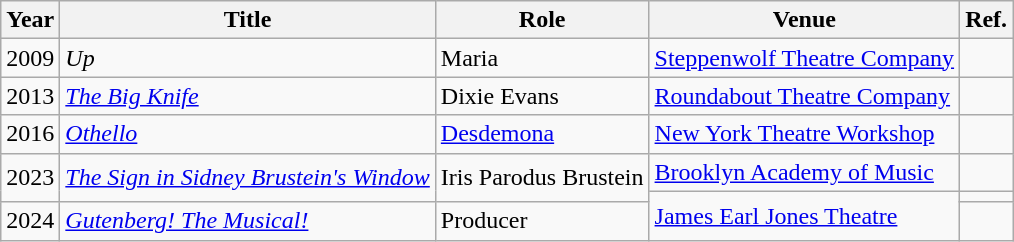<table class="wikitable unsortable">
<tr>
<th>Year</th>
<th>Title</th>
<th>Role</th>
<th>Venue</th>
<th>Ref.</th>
</tr>
<tr>
<td>2009</td>
<td><em>Up</em></td>
<td>Maria</td>
<td><a href='#'>Steppenwolf Theatre Company</a></td>
<td></td>
</tr>
<tr>
<td>2013</td>
<td><em><a href='#'>The Big Knife</a></em></td>
<td>Dixie Evans</td>
<td><a href='#'>Roundabout Theatre Company</a></td>
<td></td>
</tr>
<tr>
<td>2016</td>
<td><em><a href='#'>Othello</a></em></td>
<td><a href='#'>Desdemona</a></td>
<td><a href='#'>New York Theatre Workshop</a></td>
<td></td>
</tr>
<tr>
<td rowspan=2>2023</td>
<td rowspan=2><em><a href='#'>The Sign in Sidney Brustein's Window</a></em></td>
<td rowspan=2>Iris Parodus Brustein</td>
<td><a href='#'>Brooklyn Academy of Music</a></td>
<td></td>
</tr>
<tr>
<td rowspan="2"><a href='#'>James Earl Jones Theatre</a></td>
<td></td>
</tr>
<tr>
<td>2024</td>
<td><em><a href='#'>Gutenberg! The Musical!</a></em></td>
<td>Producer</td>
<td></td>
</tr>
</table>
